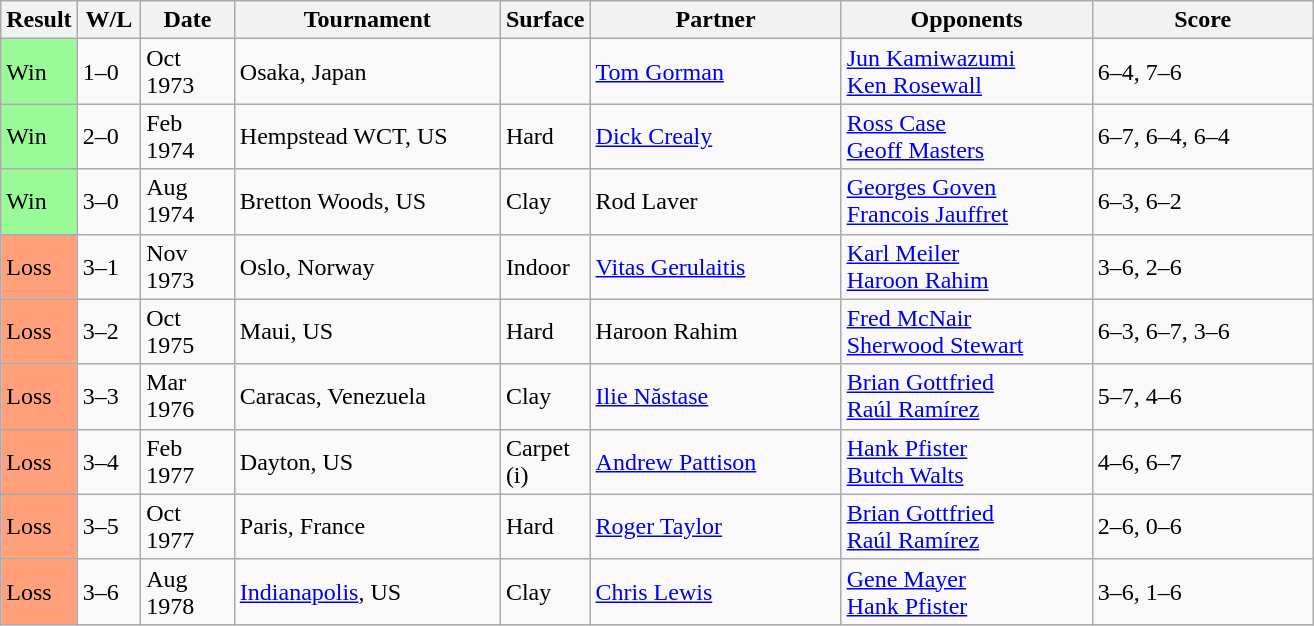<table class="sortable wikitable">
<tr>
<th style="width:40px">Result</th>
<th style="width:35px" class="unsortable">W/L</th>
<th style="width:55px">Date</th>
<th style="width:170px">Tournament</th>
<th style="width:50px">Surface</th>
<th style="width:160px">Partner</th>
<th style="width:160px">Opponents</th>
<th style="width:140px" class="unsortable">Score</th>
</tr>
<tr>
<td style="background:#98fb98;">Win</td>
<td>1–0</td>
<td>Oct 1973</td>
<td>Osaka, Japan</td>
<td></td>
<td> <a href='#'>Tom Gorman</a></td>
<td> <a href='#'>Jun Kamiwazumi</a> <br>  <a href='#'>Ken Rosewall</a></td>
<td>6–4, 7–6</td>
</tr>
<tr>
<td style="background:#98fb98;">Win</td>
<td>2–0</td>
<td>Feb 1974</td>
<td>Hempstead WCT, US</td>
<td>Hard</td>
<td> <a href='#'>Dick Crealy</a></td>
<td> <a href='#'>Ross Case</a> <br>  <a href='#'>Geoff Masters</a></td>
<td>6–7, 6–4, 6–4</td>
</tr>
<tr>
<td style="background:#98fb98;">Win</td>
<td>3–0</td>
<td>Aug 1974</td>
<td>Bretton Woods, US</td>
<td>Clay</td>
<td> Rod Laver</td>
<td> <a href='#'>Georges Goven</a> <br>  <a href='#'>Francois Jauffret</a></td>
<td>6–3, 6–2</td>
</tr>
<tr>
<td style="background:#ffa07a;">Loss</td>
<td>3–1</td>
<td>Nov 1973</td>
<td>Oslo, Norway</td>
<td>Indoor</td>
<td> <a href='#'>Vitas Gerulaitis</a></td>
<td> <a href='#'>Karl Meiler</a> <br>  <a href='#'>Haroon Rahim</a></td>
<td>3–6, 2–6</td>
</tr>
<tr>
<td style="background:#ffa07a;">Loss</td>
<td>3–2</td>
<td>Oct 1975</td>
<td>Maui, US</td>
<td>Hard</td>
<td> Haroon Rahim</td>
<td> <a href='#'>Fred McNair</a> <br>  <a href='#'>Sherwood Stewart</a></td>
<td>6–3, 6–7, 3–6</td>
</tr>
<tr>
<td style="background:#ffa07a;">Loss</td>
<td>3–3</td>
<td>Mar 1976</td>
<td>Caracas, Venezuela</td>
<td>Clay</td>
<td> <a href='#'>Ilie Năstase</a></td>
<td> <a href='#'>Brian Gottfried</a> <br>  <a href='#'>Raúl Ramírez</a></td>
<td>5–7, 4–6</td>
</tr>
<tr>
<td style="background:#ffa07a;">Loss</td>
<td>3–4</td>
<td>Feb 1977</td>
<td>Dayton, US</td>
<td>Carpet (i)</td>
<td> <a href='#'>Andrew Pattison</a></td>
<td> <a href='#'>Hank Pfister</a> <br>  <a href='#'>Butch Walts</a></td>
<td>4–6, 6–7</td>
</tr>
<tr>
<td style="background:#ffa07a;">Loss</td>
<td>3–5</td>
<td>Oct 1977</td>
<td>Paris, France</td>
<td>Hard</td>
<td> <a href='#'>Roger Taylor</a></td>
<td> <a href='#'>Brian Gottfried</a> <br>  <a href='#'>Raúl Ramírez</a></td>
<td>2–6, 0–6</td>
</tr>
<tr>
<td style="background:#ffa07a;">Loss</td>
<td>3–6</td>
<td>Aug 1978</td>
<td><a href='#'>Indianapolis</a>, US</td>
<td>Clay</td>
<td> <a href='#'>Chris Lewis</a></td>
<td> <a href='#'>Gene Mayer</a> <br>  <a href='#'>Hank Pfister</a></td>
<td>3–6, 1–6</td>
</tr>
</table>
